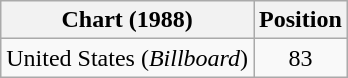<table class="wikitable sortable">
<tr>
<th align="left">Chart (1988)</th>
<th align="center">Position</th>
</tr>
<tr>
<td>United States (<em>Billboard</em>)</td>
<td style="text-align:center;">83</td>
</tr>
</table>
